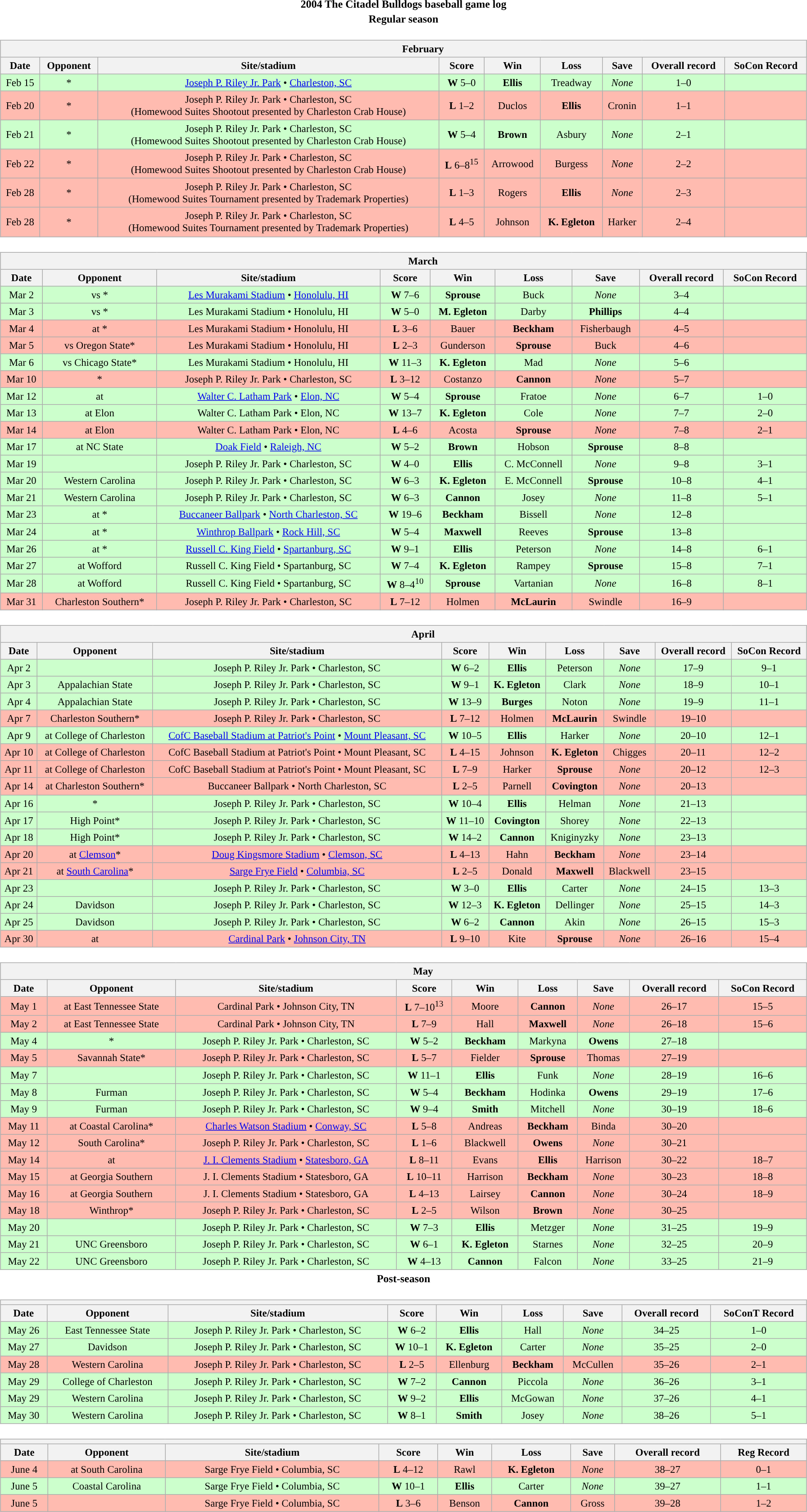<table class="toccolours" width=95% style="margin:1.5em auto; text-align:center;">
<tr>
<th colspan=2>2004 The Citadel Bulldogs baseball game log</th>
</tr>
<tr>
<th colspan=2>Regular season</th>
</tr>
<tr valign="top">
<td><br><table class="wikitable collapsible collapsed" style="margin:auto; font-size:95%; width:100%">
<tr>
<th colspan=10 style="padding-left:4em;">February</th>
</tr>
<tr>
<th>Date</th>
<th>Opponent</th>
<th>Site/stadium</th>
<th>Score</th>
<th>Win</th>
<th>Loss</th>
<th>Save</th>
<th>Overall record</th>
<th>SoCon Record</th>
</tr>
<tr bgcolor=ccffcc>
<td>Feb 15</td>
<td>*</td>
<td><a href='#'>Joseph P. Riley Jr. Park</a> • <a href='#'>Charleston, SC</a></td>
<td><strong>W</strong> 5–0</td>
<td><strong>Ellis</strong></td>
<td>Treadway</td>
<td><em>None</em></td>
<td>1–0</td>
<td></td>
</tr>
<tr bgcolor=ffbbb>
<td>Feb 20</td>
<td>*</td>
<td>Joseph P. Riley Jr. Park • Charleston, SC<br>(Homewood Suites Shootout presented by Charleston Crab House)</td>
<td><strong>L</strong> 1–2</td>
<td>Duclos</td>
<td><strong>Ellis</strong></td>
<td>Cronin</td>
<td>1–1</td>
<td></td>
</tr>
<tr bgcolor=ccffcc>
<td>Feb 21</td>
<td>*</td>
<td>Joseph P. Riley Jr. Park • Charleston, SC<br>(Homewood Suites Shootout presented by Charleston Crab House)</td>
<td><strong>W</strong> 5–4</td>
<td><strong>Brown</strong></td>
<td>Asbury</td>
<td><em>None</em></td>
<td>2–1</td>
<td></td>
</tr>
<tr bgcolor=ffbbb>
<td>Feb 22</td>
<td>*</td>
<td>Joseph P. Riley Jr. Park • Charleston, SC<br>(Homewood Suites Shootout presented by Charleston Crab House)</td>
<td><strong>L</strong> 6–8<sup>15</sup></td>
<td>Arrowood</td>
<td>Burgess</td>
<td><em>None</em></td>
<td>2–2</td>
<td></td>
</tr>
<tr bgcolor=ffbbb>
<td>Feb 28</td>
<td>*</td>
<td>Joseph P. Riley Jr. Park • Charleston, SC<br>(Homewood Suites Tournament presented by Trademark Properties)</td>
<td><strong>L</strong> 1–3</td>
<td>Rogers</td>
<td><strong>Ellis</strong></td>
<td><em>None</em></td>
<td>2–3</td>
<td></td>
</tr>
<tr bgcolor=ffbbb>
<td>Feb 28</td>
<td>*</td>
<td>Joseph P. Riley Jr. Park • Charleston, SC<br>(Homewood Suites Tournament presented by Trademark Properties)</td>
<td><strong>L</strong> 4–5</td>
<td>Johnson</td>
<td><strong>K. Egleton</strong></td>
<td>Harker</td>
<td>2–4</td>
<td></td>
</tr>
</table>
</td>
</tr>
<tr>
<td><br><table class="wikitable collapsible collapsed" style="margin:auto; font-size:95%; width:100%">
<tr>
<th colspan=10 style="padding-left:4em;">March</th>
</tr>
<tr>
<th>Date</th>
<th>Opponent</th>
<th>Site/stadium</th>
<th>Score</th>
<th>Win</th>
<th>Loss</th>
<th>Save</th>
<th>Overall record</th>
<th>SoCon Record</th>
</tr>
<tr bgcolor=ccffcc>
<td>Mar 2</td>
<td>vs *</td>
<td><a href='#'>Les Murakami Stadium</a> • <a href='#'>Honolulu, HI</a></td>
<td><strong>W</strong> 7–6</td>
<td><strong>Sprouse</strong></td>
<td>Buck</td>
<td><em>None</em></td>
<td>3–4</td>
<td></td>
</tr>
<tr bgcolor=ccffcc>
<td>Mar 3</td>
<td>vs *</td>
<td>Les Murakami Stadium • Honolulu, HI</td>
<td><strong>W</strong> 5–0</td>
<td><strong>M. Egleton</strong></td>
<td>Darby</td>
<td><strong>Phillips</strong></td>
<td>4–4</td>
<td></td>
</tr>
<tr bgcolor=ffbbb>
<td>Mar 4</td>
<td>at *</td>
<td>Les Murakami Stadium • Honolulu, HI</td>
<td><strong>L</strong> 3–6</td>
<td>Bauer</td>
<td><strong>Beckham</strong></td>
<td>Fisherbaugh</td>
<td>4–5</td>
<td></td>
</tr>
<tr bgcolor=ffbbb>
<td>Mar 5</td>
<td>vs Oregon State*</td>
<td>Les Murakami Stadium • Honolulu, HI</td>
<td><strong>L</strong> 2–3</td>
<td>Gunderson</td>
<td><strong>Sprouse</strong></td>
<td>Buck</td>
<td>4–6</td>
<td></td>
</tr>
<tr bgcolor=ccffcc>
<td>Mar 6</td>
<td>vs Chicago State*</td>
<td>Les Murakami Stadium • Honolulu, HI</td>
<td><strong>W</strong> 11–3</td>
<td><strong>K. Egleton</strong></td>
<td>Mad</td>
<td><em>None</em></td>
<td>5–6</td>
<td></td>
</tr>
<tr bgcolor=ffbbb>
<td>Mar 10</td>
<td>*</td>
<td>Joseph P. Riley Jr. Park • Charleston, SC</td>
<td><strong>L</strong> 3–12</td>
<td>Costanzo</td>
<td><strong>Cannon</strong></td>
<td><em>None</em></td>
<td>5–7</td>
<td></td>
</tr>
<tr bgcolor=ccffcc>
<td>Mar 12</td>
<td>at </td>
<td><a href='#'>Walter C. Latham Park</a> • <a href='#'>Elon, NC</a></td>
<td><strong>W</strong> 5–4</td>
<td><strong>Sprouse</strong></td>
<td>Fratoe</td>
<td><em>None</em></td>
<td>6–7</td>
<td>1–0</td>
</tr>
<tr bgcolor=ccffcc>
<td>Mar 13</td>
<td>at Elon</td>
<td>Walter C. Latham Park • Elon, NC</td>
<td><strong>W</strong> 13–7</td>
<td><strong>K. Egleton</strong></td>
<td>Cole</td>
<td><em>None</em></td>
<td>7–7</td>
<td>2–0</td>
</tr>
<tr bgcolor=ffbbb>
<td>Mar 14</td>
<td>at Elon</td>
<td>Walter C. Latham Park • Elon, NC</td>
<td><strong>L</strong> 4–6</td>
<td>Acosta</td>
<td><strong>Sprouse</strong></td>
<td><em>None</em></td>
<td>7–8</td>
<td>2–1</td>
</tr>
<tr bgcolor=ccffcc>
<td>Mar 17</td>
<td>at NC State</td>
<td><a href='#'>Doak Field</a> • <a href='#'>Raleigh, NC</a></td>
<td><strong>W</strong> 5–2</td>
<td><strong>Brown</strong></td>
<td>Hobson</td>
<td><strong>Sprouse</strong></td>
<td>8–8</td>
<td></td>
</tr>
<tr bgcolor=ccffcc>
<td>Mar 19</td>
<td></td>
<td>Joseph P. Riley Jr. Park • Charleston, SC</td>
<td><strong>W</strong> 4–0</td>
<td><strong>Ellis</strong></td>
<td>C. McConnell</td>
<td><em>None</em></td>
<td>9–8</td>
<td>3–1</td>
</tr>
<tr bgcolor=ccffcc>
<td>Mar 20</td>
<td>Western Carolina</td>
<td>Joseph P. Riley Jr. Park • Charleston, SC</td>
<td><strong>W</strong> 6–3</td>
<td><strong>K. Egleton</strong></td>
<td>E. McConnell</td>
<td><strong>Sprouse</strong></td>
<td>10–8</td>
<td>4–1</td>
</tr>
<tr bgcolor=ccffcc>
<td>Mar 21</td>
<td>Western Carolina</td>
<td>Joseph P. Riley Jr. Park • Charleston, SC</td>
<td><strong>W</strong> 6–3</td>
<td><strong>Cannon</strong></td>
<td>Josey</td>
<td><em>None</em></td>
<td>11–8</td>
<td>5–1</td>
</tr>
<tr bgcolor=ccffcc>
<td>Mar 23</td>
<td>at *</td>
<td><a href='#'>Buccaneer Ballpark</a> • <a href='#'>North Charleston, SC</a></td>
<td><strong>W</strong> 19–6</td>
<td><strong>Beckham</strong></td>
<td>Bissell</td>
<td><em>None</em></td>
<td>12–8</td>
<td></td>
</tr>
<tr bgcolor=ccffcc>
<td>Mar 24</td>
<td>at *</td>
<td><a href='#'>Winthrop Ballpark</a> • <a href='#'>Rock Hill, SC</a></td>
<td><strong>W</strong> 5–4</td>
<td><strong>Maxwell</strong></td>
<td>Reeves</td>
<td><strong>Sprouse</strong></td>
<td>13–8</td>
<td></td>
</tr>
<tr bgcolor=ccffcc>
<td>Mar 26</td>
<td>at *</td>
<td><a href='#'>Russell C. King Field</a> • <a href='#'>Spartanburg, SC</a></td>
<td><strong>W</strong> 9–1</td>
<td><strong>Ellis</strong></td>
<td>Peterson</td>
<td><em>None</em></td>
<td>14–8</td>
<td>6–1</td>
</tr>
<tr bgcolor=ccffcc>
<td>Mar 27</td>
<td>at Wofford</td>
<td>Russell C. King Field • Spartanburg, SC</td>
<td><strong>W</strong> 7–4</td>
<td><strong>K. Egleton</strong></td>
<td>Rampey</td>
<td><strong>Sprouse</strong></td>
<td>15–8</td>
<td>7–1</td>
</tr>
<tr bgcolor=ccffcc>
<td>Mar 28</td>
<td>at Wofford</td>
<td>Russell C. King Field • Spartanburg, SC</td>
<td><strong>W</strong> 8–4<sup>10</sup></td>
<td><strong>Sprouse</strong></td>
<td>Vartanian</td>
<td><em>None</em></td>
<td>16–8</td>
<td>8–1</td>
</tr>
<tr bgcolor=ffbbb>
<td>Mar 31</td>
<td>Charleston Southern*</td>
<td>Joseph P. Riley Jr. Park • Charleston, SC</td>
<td><strong>L</strong> 7–12</td>
<td>Holmen</td>
<td><strong>McLaurin</strong></td>
<td>Swindle</td>
<td>16–9</td>
<td></td>
</tr>
</table>
</td>
</tr>
<tr>
<td><br><table class="wikitable collapsible collapsed" style="margin:auto; font-size:95%; width:100%">
<tr>
<th colspan=10 style="padding-left:4em;">April</th>
</tr>
<tr>
<th>Date</th>
<th>Opponent</th>
<th>Site/stadium</th>
<th>Score</th>
<th>Win</th>
<th>Loss</th>
<th>Save</th>
<th>Overall record</th>
<th>SoCon Record</th>
</tr>
<tr bgcolor=ccffcc>
<td>Apr 2</td>
<td></td>
<td>Joseph P. Riley Jr. Park • Charleston, SC</td>
<td><strong>W</strong> 6–2</td>
<td><strong>Ellis</strong></td>
<td>Peterson</td>
<td><em>None</em></td>
<td>17–9</td>
<td>9–1</td>
</tr>
<tr bgcolor=ccffcc>
<td>Apr 3</td>
<td>Appalachian State</td>
<td>Joseph P. Riley Jr. Park • Charleston, SC</td>
<td><strong>W</strong> 9–1</td>
<td><strong>K. Egleton</strong></td>
<td>Clark</td>
<td><em>None</em></td>
<td>18–9</td>
<td>10–1</td>
</tr>
<tr bgcolor=ccffcc>
<td>Apr 4</td>
<td>Appalachian State</td>
<td>Joseph P. Riley Jr. Park • Charleston, SC</td>
<td><strong>W</strong> 13–9</td>
<td><strong>Burges</strong></td>
<td>Noton</td>
<td><em>None</em></td>
<td>19–9</td>
<td>11–1</td>
</tr>
<tr bgcolor=ffbbb>
<td>Apr 7</td>
<td>Charleston Southern*</td>
<td>Joseph P. Riley Jr. Park • Charleston, SC</td>
<td><strong>L</strong> 7–12</td>
<td>Holmen</td>
<td><strong>McLaurin</strong></td>
<td>Swindle</td>
<td>19–10</td>
<td></td>
</tr>
<tr bgcolor=ccffcc>
<td>Apr 9</td>
<td>at College of Charleston</td>
<td><a href='#'>CofC Baseball Stadium at Patriot's Point</a> • <a href='#'>Mount Pleasant, SC</a></td>
<td><strong>W</strong> 10–5</td>
<td><strong>Ellis</strong></td>
<td>Harker</td>
<td><em>None</em></td>
<td>20–10</td>
<td>12–1</td>
</tr>
<tr bgcolor=ffbbb>
<td>Apr 10</td>
<td>at College of Charleston</td>
<td>CofC Baseball Stadium at Patriot's Point • Mount Pleasant, SC</td>
<td><strong>L</strong> 4–15</td>
<td>Johnson</td>
<td><strong>K. Egleton</strong></td>
<td>Chigges</td>
<td>20–11</td>
<td>12–2</td>
</tr>
<tr bgcolor=ffbbb>
<td>Apr 11</td>
<td>at College of Charleston</td>
<td>CofC Baseball Stadium at Patriot's Point • Mount Pleasant, SC</td>
<td><strong>L</strong> 7–9</td>
<td>Harker</td>
<td><strong>Sprouse</strong></td>
<td><em>None</em></td>
<td>20–12</td>
<td>12–3</td>
</tr>
<tr bgcolor=ffbbb>
<td>Apr 14</td>
<td>at Charleston Southern*</td>
<td>Buccaneer Ballpark • North Charleston, SC</td>
<td><strong>L</strong> 2–5</td>
<td>Parnell</td>
<td><strong>Covington</strong></td>
<td><em>None</em></td>
<td>20–13</td>
<td></td>
</tr>
<tr bgcolor=ccffcc>
<td>Apr 16</td>
<td>*</td>
<td>Joseph P. Riley Jr. Park • Charleston, SC</td>
<td><strong>W</strong> 10–4</td>
<td><strong>Ellis</strong></td>
<td>Helman</td>
<td><em>None</em></td>
<td>21–13</td>
<td></td>
</tr>
<tr bgcolor=ccffcc>
<td>Apr 17</td>
<td>High Point*</td>
<td>Joseph P. Riley Jr. Park • Charleston, SC</td>
<td><strong>W</strong> 11–10</td>
<td><strong>Covington</strong></td>
<td>Shorey</td>
<td><em>None</em></td>
<td>22–13</td>
<td></td>
</tr>
<tr bgcolor=ccffcc>
<td>Apr 18</td>
<td>High Point*</td>
<td>Joseph P. Riley Jr. Park • Charleston, SC</td>
<td><strong>W</strong> 14–2</td>
<td><strong>Cannon</strong></td>
<td>Kniginyzky</td>
<td><em>None</em></td>
<td>23–13</td>
<td></td>
</tr>
<tr bgcolor=ffbbb>
<td>Apr 20</td>
<td>at <a href='#'>Clemson</a>*</td>
<td><a href='#'>Doug Kingsmore Stadium</a> • <a href='#'>Clemson, SC</a></td>
<td><strong>L</strong> 4–13</td>
<td>Hahn</td>
<td><strong>Beckham</strong></td>
<td><em>None</em></td>
<td>23–14</td>
<td></td>
</tr>
<tr bgcolor=ffbbb>
<td>Apr 21</td>
<td>at <a href='#'>South Carolina</a>*</td>
<td><a href='#'>Sarge Frye Field</a> • <a href='#'>Columbia, SC</a></td>
<td><strong>L</strong> 2–5</td>
<td>Donald</td>
<td><strong>Maxwell</strong></td>
<td>Blackwell</td>
<td>23–15</td>
<td></td>
</tr>
<tr bgcolor=ccffcc>
<td>Apr 23</td>
<td></td>
<td>Joseph P. Riley Jr. Park • Charleston, SC</td>
<td><strong>W</strong> 3–0</td>
<td><strong>Ellis</strong></td>
<td>Carter</td>
<td><em>None</em></td>
<td>24–15</td>
<td>13–3</td>
</tr>
<tr bgcolor=ccffcc>
<td>Apr 24</td>
<td>Davidson</td>
<td>Joseph P. Riley Jr. Park • Charleston, SC</td>
<td><strong>W</strong> 12–3</td>
<td><strong>K. Egleton</strong></td>
<td>Dellinger</td>
<td><em>None</em></td>
<td>25–15</td>
<td>14–3</td>
</tr>
<tr bgcolor=ccffcc>
<td>Apr 25</td>
<td>Davidson</td>
<td>Joseph P. Riley Jr. Park • Charleston, SC</td>
<td><strong>W</strong> 6–2</td>
<td><strong>Cannon</strong></td>
<td>Akin</td>
<td><em>None</em></td>
<td>26–15</td>
<td>15–3</td>
</tr>
<tr bgcolor=ffbbb>
<td>Apr 30</td>
<td>at </td>
<td><a href='#'>Cardinal Park</a> • <a href='#'>Johnson City, TN</a></td>
<td><strong>L</strong> 9–10</td>
<td>Kite</td>
<td><strong>Sprouse</strong></td>
<td><em>None</em></td>
<td>26–16</td>
<td>15–4</td>
</tr>
</table>
</td>
</tr>
<tr>
<td><br><table class="wikitable collapsible collapsed" style="margin:auto; font-size:95%; width:100%">
<tr>
<th colspan=10 style="padding-left:4em;">May</th>
</tr>
<tr>
<th>Date</th>
<th>Opponent</th>
<th>Site/stadium</th>
<th>Score</th>
<th>Win</th>
<th>Loss</th>
<th>Save</th>
<th>Overall record</th>
<th>SoCon Record</th>
</tr>
<tr bgcolor=ffbbb>
<td>May 1</td>
<td>at East Tennessee State</td>
<td>Cardinal Park • Johnson City, TN</td>
<td><strong>L</strong> 7–10<sup>13</sup></td>
<td>Moore</td>
<td><strong>Cannon</strong></td>
<td><em>None</em></td>
<td>26–17</td>
<td>15–5</td>
</tr>
<tr bgcolor=ffbbb>
<td>May 2</td>
<td>at East Tennessee State</td>
<td>Cardinal Park • Johnson City, TN</td>
<td><strong>L</strong> 7–9</td>
<td>Hall</td>
<td><strong>Maxwell</strong></td>
<td><em>None</em></td>
<td>26–18</td>
<td>15–6</td>
</tr>
<tr bgcolor=ccffcc>
<td>May 4</td>
<td>*</td>
<td>Joseph P. Riley Jr. Park • Charleston, SC</td>
<td><strong>W</strong> 5–2</td>
<td><strong>Beckham</strong></td>
<td>Markyna</td>
<td><strong>Owens</strong></td>
<td>27–18</td>
<td></td>
</tr>
<tr bgcolor=ffbbb>
<td>May 5</td>
<td>Savannah State*</td>
<td>Joseph P. Riley Jr. Park • Charleston, SC</td>
<td><strong>L</strong> 5–7</td>
<td>Fielder</td>
<td><strong>Sprouse</strong></td>
<td>Thomas</td>
<td>27–19</td>
<td></td>
</tr>
<tr bgcolor=ccffcc>
<td>May 7</td>
<td></td>
<td>Joseph P. Riley Jr. Park • Charleston, SC</td>
<td><strong>W</strong> 11–1</td>
<td><strong>Ellis</strong></td>
<td>Funk</td>
<td><em>None</em></td>
<td>28–19</td>
<td>16–6</td>
</tr>
<tr bgcolor=ccffcc>
<td>May 8</td>
<td>Furman</td>
<td>Joseph P. Riley Jr. Park • Charleston, SC</td>
<td><strong>W</strong> 5–4</td>
<td><strong>Beckham</strong></td>
<td>Hodinka</td>
<td><strong>Owens</strong></td>
<td>29–19</td>
<td>17–6</td>
</tr>
<tr bgcolor=ccffcc>
<td>May 9</td>
<td>Furman</td>
<td>Joseph P. Riley Jr. Park • Charleston, SC</td>
<td><strong>W</strong> 9–4</td>
<td><strong>Smith</strong></td>
<td>Mitchell</td>
<td><em>None</em></td>
<td>30–19</td>
<td>18–6</td>
</tr>
<tr bgcolor=ffbbb>
<td>May 11</td>
<td>at Coastal Carolina*</td>
<td><a href='#'>Charles Watson Stadium</a> • <a href='#'>Conway, SC</a></td>
<td><strong>L</strong> 5–8</td>
<td>Andreas</td>
<td><strong>Beckham</strong></td>
<td>Binda</td>
<td>30–20</td>
<td></td>
</tr>
<tr bgcolor=ffbbb>
<td>May 12</td>
<td>South Carolina*</td>
<td>Joseph P. Riley Jr. Park • Charleston, SC</td>
<td><strong>L</strong> 1–6</td>
<td>Blackwell</td>
<td><strong>Owens</strong></td>
<td><em>None</em></td>
<td>30–21</td>
<td></td>
</tr>
<tr bgcolor=ffbbb>
<td>May 14</td>
<td>at </td>
<td><a href='#'>J. I. Clements Stadium</a> • <a href='#'>Statesboro, GA</a></td>
<td><strong>L</strong> 8–11</td>
<td>Evans</td>
<td><strong>Ellis</strong></td>
<td>Harrison</td>
<td>30–22</td>
<td>18–7</td>
</tr>
<tr bgcolor=ffbbb>
<td>May 15</td>
<td>at Georgia Southern</td>
<td>J. I. Clements Stadium • Statesboro, GA</td>
<td><strong>L</strong> 10–11</td>
<td>Harrison</td>
<td><strong>Beckham</strong></td>
<td><em>None</em></td>
<td>30–23</td>
<td>18–8</td>
</tr>
<tr bgcolor=ffbbb>
<td>May 16</td>
<td>at Georgia Southern</td>
<td>J. I. Clements Stadium • Statesboro, GA</td>
<td><strong>L</strong> 4–13</td>
<td>Lairsey</td>
<td><strong>Cannon</strong></td>
<td><em>None</em></td>
<td>30–24</td>
<td>18–9</td>
</tr>
<tr bgcolor=ffbbb>
<td>May 18</td>
<td>Winthrop*</td>
<td>Joseph P. Riley Jr. Park • Charleston, SC</td>
<td><strong>L</strong> 2–5</td>
<td>Wilson</td>
<td><strong>Brown</strong></td>
<td><em>None</em></td>
<td>30–25</td>
<td></td>
</tr>
<tr bgcolor=ccffcc>
<td>May 20</td>
<td></td>
<td>Joseph P. Riley Jr. Park • Charleston, SC</td>
<td><strong>W</strong> 7–3</td>
<td><strong>Ellis</strong></td>
<td>Metzger</td>
<td><em>None</em></td>
<td>31–25</td>
<td>19–9</td>
</tr>
<tr bgcolor=ccffcc>
<td>May 21</td>
<td>UNC Greensboro</td>
<td>Joseph P. Riley Jr. Park • Charleston, SC</td>
<td><strong>W</strong> 6–1</td>
<td><strong>K. Egleton</strong></td>
<td>Starnes</td>
<td><em>None</em></td>
<td>32–25</td>
<td>20–9</td>
</tr>
<tr bgcolor=ccffcc>
<td>May 22</td>
<td>UNC Greensboro</td>
<td>Joseph P. Riley Jr. Park • Charleston, SC</td>
<td><strong>W</strong> 4–13</td>
<td><strong>Cannon</strong></td>
<td>Falcon</td>
<td><em>None</em></td>
<td>33–25</td>
<td>21–9</td>
</tr>
</table>
</td>
</tr>
<tr>
<th colspan=2>Post-season</th>
</tr>
<tr>
<td><br><table class="wikitable collapsible collapsed" style="margin:auto; font-size:95%; width:100%">
<tr>
<th colspan=10 style="padding-left:4em;"><a href='#'></a></th>
</tr>
<tr>
<th>Date</th>
<th>Opponent</th>
<th>Site/stadium</th>
<th>Score</th>
<th>Win</th>
<th>Loss</th>
<th>Save</th>
<th>Overall record</th>
<th>SoConT Record</th>
</tr>
<tr bgcolor=ccffcc>
<td>May 26</td>
<td>East Tennessee State</td>
<td>Joseph P. Riley Jr. Park • Charleston, SC</td>
<td><strong>W</strong> 6–2</td>
<td><strong>Ellis</strong></td>
<td>Hall</td>
<td><em>None</em></td>
<td>34–25</td>
<td>1–0</td>
</tr>
<tr bgcolor=ccffcc>
<td>May 27</td>
<td>Davidson</td>
<td>Joseph P. Riley Jr. Park • Charleston, SC</td>
<td><strong>W</strong> 10–1</td>
<td><strong>K. Egleton</strong></td>
<td>Carter</td>
<td><em>None</em></td>
<td>35–25</td>
<td>2–0</td>
</tr>
<tr bgcolor=ffbbb>
<td>May 28</td>
<td>Western Carolina</td>
<td>Joseph P. Riley Jr. Park • Charleston, SC</td>
<td><strong>L</strong> 2–5</td>
<td>Ellenburg</td>
<td><strong>Beckham</strong></td>
<td>McCullen</td>
<td>35–26</td>
<td>2–1</td>
</tr>
<tr bgcolor=ccffcc>
<td>May 29</td>
<td>College of Charleston</td>
<td>Joseph P. Riley Jr. Park • Charleston, SC</td>
<td><strong>W</strong> 7–2</td>
<td><strong>Cannon</strong></td>
<td>Piccola</td>
<td><em>None</em></td>
<td>36–26</td>
<td>3–1</td>
</tr>
<tr bgcolor=ccffcc>
<td>May 29</td>
<td>Western Carolina</td>
<td>Joseph P. Riley Jr. Park • Charleston, SC</td>
<td><strong>W</strong> 9–2</td>
<td><strong>Ellis</strong></td>
<td>McGowan</td>
<td><em>None</em></td>
<td>37–26</td>
<td>4–1</td>
</tr>
<tr bgcolor=ccffcc>
<td>May 30</td>
<td>Western Carolina</td>
<td>Joseph P. Riley Jr. Park • Charleston, SC</td>
<td><strong>W</strong> 8–1</td>
<td><strong>Smith</strong></td>
<td>Josey</td>
<td><em>None</em></td>
<td>38–26</td>
<td>5–1</td>
</tr>
</table>
</td>
</tr>
<tr>
<td><br><table class="wikitable collapsible collapsed" style="margin:auto; font-size:95%; width:100%">
<tr>
<th colspan=10 style="padding-left:4em;"><a href='#'></a></th>
</tr>
<tr>
<th>Date</th>
<th>Opponent</th>
<th>Site/stadium</th>
<th>Score</th>
<th>Win</th>
<th>Loss</th>
<th>Save</th>
<th>Overall record</th>
<th>Reg Record</th>
</tr>
<tr bgcolor=ffbbb>
<td>June 4</td>
<td>at South Carolina</td>
<td>Sarge Frye Field • Columbia, SC</td>
<td><strong>L</strong> 4–12</td>
<td>Rawl</td>
<td><strong>K. Egleton</strong></td>
<td><em>None</em></td>
<td>38–27</td>
<td>0–1</td>
</tr>
<tr bgcolor=ccffcc>
<td>June 5</td>
<td>Coastal Carolina</td>
<td>Sarge Frye Field • Columbia, SC</td>
<td><strong>W</strong> 10–1</td>
<td><strong>Ellis</strong></td>
<td>Carter</td>
<td><em>None</em></td>
<td>39–27</td>
<td>1–1</td>
</tr>
<tr bgcolor=ffbbb>
<td>June 5</td>
<td></td>
<td>Sarge Frye Field • Columbia, SC</td>
<td><strong>L</strong> 3–6</td>
<td>Benson</td>
<td><strong>Cannon</strong></td>
<td>Gross</td>
<td>39–28</td>
<td>1–2</td>
</tr>
</table>
</td>
</tr>
</table>
